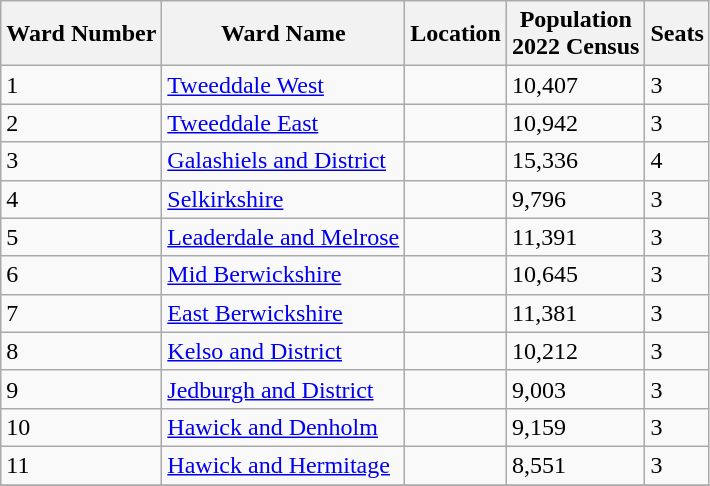<table class="wikitable">
<tr>
<th>Ward Number</th>
<th>Ward Name</th>
<th>Location</th>
<th>Population<br>2022 Census</th>
<th>Seats</th>
</tr>
<tr>
<td>1</td>
<td><a href='#'>Tweeddale West</a></td>
<td></td>
<td>10,407</td>
<td>3</td>
</tr>
<tr>
<td>2</td>
<td><a href='#'>Tweeddale East</a></td>
<td></td>
<td>10,942</td>
<td>3</td>
</tr>
<tr>
<td>3</td>
<td><a href='#'>Galashiels and District</a></td>
<td></td>
<td>15,336</td>
<td>4</td>
</tr>
<tr>
<td>4</td>
<td><a href='#'>Selkirkshire</a></td>
<td></td>
<td>9,796</td>
<td>3</td>
</tr>
<tr>
<td>5</td>
<td><a href='#'>Leaderdale and Melrose</a></td>
<td></td>
<td>11,391</td>
<td>3</td>
</tr>
<tr>
<td>6</td>
<td><a href='#'>Mid Berwickshire</a></td>
<td></td>
<td>10,645</td>
<td>3</td>
</tr>
<tr>
<td>7</td>
<td><a href='#'>East Berwickshire</a></td>
<td></td>
<td>11,381</td>
<td>3</td>
</tr>
<tr>
<td>8</td>
<td><a href='#'>Kelso and District</a></td>
<td></td>
<td>10,212</td>
<td>3</td>
</tr>
<tr>
<td>9</td>
<td><a href='#'>Jedburgh and District</a></td>
<td></td>
<td>9,003</td>
<td>3</td>
</tr>
<tr>
<td>10</td>
<td><a href='#'>Hawick and Denholm</a></td>
<td></td>
<td>9,159</td>
<td>3</td>
</tr>
<tr>
<td>11</td>
<td><a href='#'>Hawick and Hermitage</a></td>
<td></td>
<td>8,551</td>
<td>3</td>
</tr>
<tr>
</tr>
</table>
